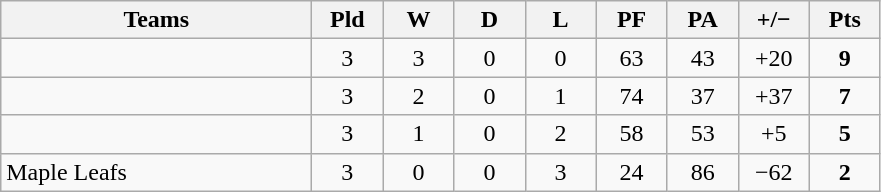<table class="wikitable" style="text-align: center;">
<tr>
<th width="200">Teams</th>
<th width="40">Pld</th>
<th width="40">W</th>
<th width="40">D</th>
<th width="40">L</th>
<th width="40">PF</th>
<th width="40">PA</th>
<th width="40">+/−</th>
<th width="40">Pts</th>
</tr>
<tr>
<td align=left></td>
<td>3</td>
<td>3</td>
<td>0</td>
<td>0</td>
<td>63</td>
<td>43</td>
<td>+20</td>
<td><strong>9</strong></td>
</tr>
<tr>
<td align=left></td>
<td>3</td>
<td>2</td>
<td>0</td>
<td>1</td>
<td>74</td>
<td>37</td>
<td>+37</td>
<td><strong>7</strong></td>
</tr>
<tr>
<td align=left></td>
<td>3</td>
<td>1</td>
<td>0</td>
<td>2</td>
<td>58</td>
<td>53</td>
<td>+5</td>
<td><strong>5</strong></td>
</tr>
<tr>
<td align=left> Maple Leafs</td>
<td>3</td>
<td>0</td>
<td>0</td>
<td>3</td>
<td>24</td>
<td>86</td>
<td>−62</td>
<td><strong>2</strong></td>
</tr>
</table>
